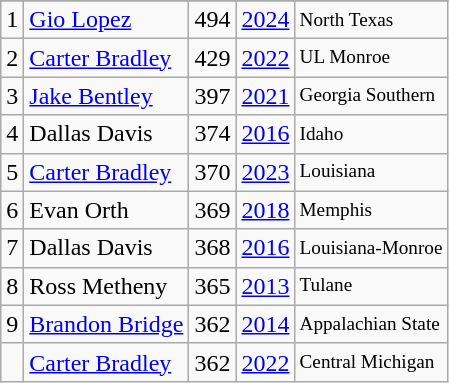<table class="wikitable">
<tr>
</tr>
<tr>
<td>1</td>
<td><a href='#'>Gio Lopez</a></td>
<td><abbr>494</abbr></td>
<td><a href='#'>2024</a></td>
<td style="font-size:80%;">North Texas</td>
</tr>
<tr>
<td>2</td>
<td><a href='#'>Carter Bradley</a></td>
<td><abbr>429</abbr></td>
<td><a href='#'>2022</a></td>
<td style="font-size:80%;">UL Monroe</td>
</tr>
<tr>
<td>3</td>
<td><a href='#'>Jake Bentley</a></td>
<td><abbr>397</abbr></td>
<td><a href='#'>2021</a></td>
<td style="font-size:80%;">Georgia Southern</td>
</tr>
<tr>
<td>4</td>
<td>Dallas Davis</td>
<td>374</td>
<td><a href='#'>2016</a></td>
<td style="font-size:80%;">Idaho</td>
</tr>
<tr>
<td>5</td>
<td><a href='#'>Carter Bradley</a></td>
<td><abbr>370</abbr></td>
<td><a href='#'>2023</a></td>
<td style="font-size:80%;">Louisiana</td>
</tr>
<tr>
<td>6</td>
<td>Evan Orth</td>
<td>369</td>
<td><a href='#'>2018</a></td>
<td style="font-size:80%;">Memphis</td>
</tr>
<tr>
<td>7</td>
<td>Dallas Davis</td>
<td><abbr>368</abbr></td>
<td><a href='#'>2016</a></td>
<td style="font-size:80%;">Louisiana-Monroe</td>
</tr>
<tr>
<td>8</td>
<td>Ross Metheny</td>
<td><abbr>365</abbr></td>
<td><a href='#'>2013</a></td>
<td style="font-size:80%;">Tulane</td>
</tr>
<tr>
<td>9</td>
<td><a href='#'>Brandon Bridge</a></td>
<td><abbr>362</abbr></td>
<td><a href='#'>2014</a></td>
<td style="font-size:80%;">Appalachian State</td>
</tr>
<tr>
<td></td>
<td><a href='#'>Carter Bradley</a></td>
<td><abbr>362</abbr></td>
<td><a href='#'>2022</a></td>
<td style="font-size:80%;">Central Michigan</td>
</tr>
</table>
